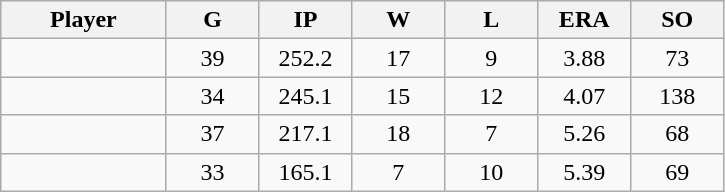<table class="wikitable sortable">
<tr>
<th bgcolor="#DDDDFF" width="16%">Player</th>
<th bgcolor="#DDDDFF" width="9%">G</th>
<th bgcolor="#DDDDFF" width="9%">IP</th>
<th bgcolor="#DDDDFF" width="9%">W</th>
<th bgcolor="#DDDDFF" width="9%">L</th>
<th bgcolor="#DDDDFF" width="9%">ERA</th>
<th bgcolor="#DDDDFF" width="9%">SO</th>
</tr>
<tr align="center">
<td></td>
<td>39</td>
<td>252.2</td>
<td>17</td>
<td>9</td>
<td>3.88</td>
<td>73</td>
</tr>
<tr align="center">
<td></td>
<td>34</td>
<td>245.1</td>
<td>15</td>
<td>12</td>
<td>4.07</td>
<td>138</td>
</tr>
<tr align="center">
<td></td>
<td>37</td>
<td>217.1</td>
<td>18</td>
<td>7</td>
<td>5.26</td>
<td>68</td>
</tr>
<tr align="center">
<td></td>
<td>33</td>
<td>165.1</td>
<td>7</td>
<td>10</td>
<td>5.39</td>
<td>69</td>
</tr>
</table>
